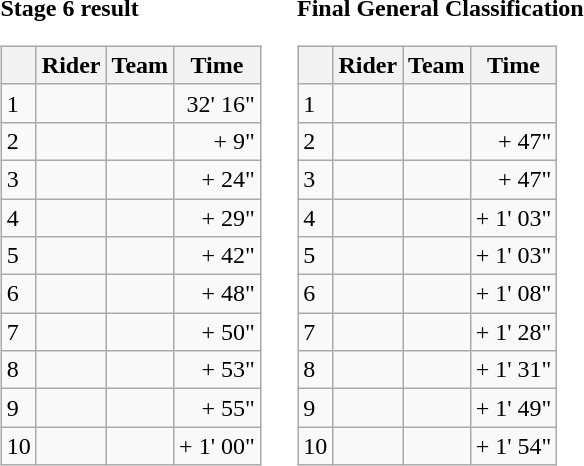<table>
<tr>
<td><strong>Stage 6 result</strong><br><table class="wikitable">
<tr>
<th></th>
<th>Rider</th>
<th>Team</th>
<th>Time</th>
</tr>
<tr>
<td>1</td>
<td></td>
<td></td>
<td align="right">32' 16"</td>
</tr>
<tr>
<td>2</td>
<td> </td>
<td></td>
<td align="right">+ 9"</td>
</tr>
<tr>
<td>3</td>
<td></td>
<td></td>
<td align="right">+ 24"</td>
</tr>
<tr>
<td>4</td>
<td></td>
<td></td>
<td align="right">+ 29"</td>
</tr>
<tr>
<td>5</td>
<td></td>
<td></td>
<td align="right">+ 42"</td>
</tr>
<tr>
<td>6</td>
<td></td>
<td></td>
<td align="right">+ 48"</td>
</tr>
<tr>
<td>7</td>
<td></td>
<td></td>
<td align="right">+ 50"</td>
</tr>
<tr>
<td>8</td>
<td></td>
<td></td>
<td align="right">+ 53"</td>
</tr>
<tr>
<td>9</td>
<td></td>
<td></td>
<td align="right">+ 55"</td>
</tr>
<tr>
<td>10</td>
<td></td>
<td></td>
<td align="right">+ 1' 00"</td>
</tr>
</table>
</td>
<td></td>
<td><strong>Final General Classification</strong><br><table class="wikitable">
<tr>
<th></th>
<th>Rider</th>
<th>Team</th>
<th>Time</th>
</tr>
<tr>
<td>1</td>
<td> </td>
<td></td>
<td align="right"></td>
</tr>
<tr>
<td>2</td>
<td></td>
<td></td>
<td align="right">+ 47"</td>
</tr>
<tr>
<td>3</td>
<td></td>
<td></td>
<td align="right">+ 47"</td>
</tr>
<tr>
<td>4</td>
<td></td>
<td></td>
<td align="right">+ 1' 03"</td>
</tr>
<tr>
<td>5</td>
<td></td>
<td></td>
<td align="right">+ 1' 03"</td>
</tr>
<tr>
<td>6</td>
<td></td>
<td></td>
<td align="right">+ 1' 08"</td>
</tr>
<tr>
<td>7</td>
<td></td>
<td></td>
<td align="right">+ 1' 28"</td>
</tr>
<tr>
<td>8</td>
<td></td>
<td></td>
<td align="right">+ 1' 31"</td>
</tr>
<tr>
<td>9</td>
<td></td>
<td></td>
<td align="right">+ 1' 49"</td>
</tr>
<tr>
<td>10</td>
<td></td>
<td></td>
<td align="right">+ 1' 54"</td>
</tr>
</table>
</td>
</tr>
</table>
